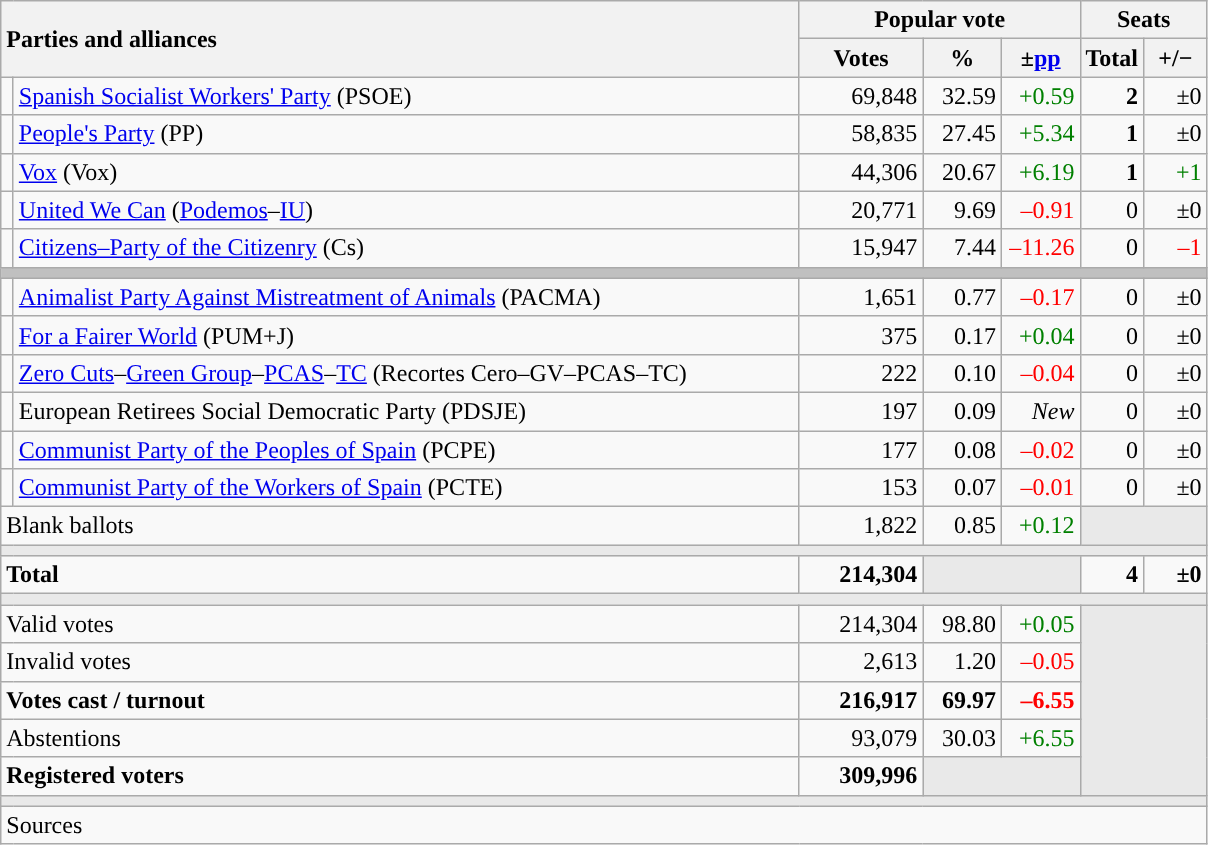<table class="wikitable" style="text-align:right;">
<tr>
<th style="text-align:left;" rowspan="2" colspan="2" width="525">Parties and alliances</th>
<th colspan="3">Popular vote</th>
<th colspan="2">Seats</th>
</tr>
<tr>
<th width="75">Votes</th>
<th width="45">%</th>
<th width="45">±<a href='#'>pp</a></th>
<th width="35">Total</th>
<th width="35">+/−</th>
</tr>
<tr>
<td width="1" style="color:inherit;background:"></td>
<td align="left"><a href='#'>Spanish Socialist Workers' Party</a> (PSOE)</td>
<td>69,848</td>
<td>32.59</td>
<td style="color:green;">+0.59</td>
<td><strong>2</strong></td>
<td>±0</td>
</tr>
<tr>
<td style="color:inherit;background:"></td>
<td align="left"><a href='#'>People's Party</a> (PP)</td>
<td>58,835</td>
<td>27.45</td>
<td style="color:green;">+5.34</td>
<td><strong>1</strong></td>
<td>±0</td>
</tr>
<tr>
<td style="color:inherit;background:"></td>
<td align="left"><a href='#'>Vox</a> (Vox)</td>
<td>44,306</td>
<td>20.67</td>
<td style="color:green;">+6.19</td>
<td><strong>1</strong></td>
<td style="color:green;">+1</td>
</tr>
<tr>
<td style="color:inherit;background:"></td>
<td align="left"><a href='#'>United We Can</a> (<a href='#'>Podemos</a>–<a href='#'>IU</a>)</td>
<td>20,771</td>
<td>9.69</td>
<td style="color:red;">–0.91</td>
<td>0</td>
<td>±0</td>
</tr>
<tr>
<td style="color:inherit;background:"></td>
<td align="left"><a href='#'>Citizens–Party of the Citizenry</a> (Cs)</td>
<td>15,947</td>
<td>7.44</td>
<td style="color:red;">–11.26</td>
<td>0</td>
<td style="color:red;">–1</td>
</tr>
<tr>
<td colspan="7" bgcolor="#C0C0C0"></td>
</tr>
<tr>
<td style="color:inherit;background:"></td>
<td align="left"><a href='#'>Animalist Party Against Mistreatment of Animals</a> (PACMA)</td>
<td>1,651</td>
<td>0.77</td>
<td style="color:red;">–0.17</td>
<td>0</td>
<td>±0</td>
</tr>
<tr>
<td style="color:inherit;background:"></td>
<td align="left"><a href='#'>For a Fairer World</a> (PUM+J)</td>
<td>375</td>
<td>0.17</td>
<td style="color:green;">+0.04</td>
<td>0</td>
<td>±0</td>
</tr>
<tr>
<td style="color:inherit;background:"></td>
<td align="left"><a href='#'>Zero Cuts</a>–<a href='#'>Green Group</a>–<a href='#'>PCAS</a>–<a href='#'>TC</a> (Recortes Cero–GV–PCAS–TC)</td>
<td>222</td>
<td>0.10</td>
<td style="color:red;">–0.04</td>
<td>0</td>
<td>±0</td>
</tr>
<tr>
<td style="color:inherit;background:"></td>
<td align="left">European Retirees Social Democratic Party (PDSJE)</td>
<td>197</td>
<td>0.09</td>
<td><em>New</em></td>
<td>0</td>
<td>±0</td>
</tr>
<tr>
<td style="color:inherit;background:"></td>
<td align="left"><a href='#'>Communist Party of the Peoples of Spain</a> (PCPE)</td>
<td>177</td>
<td>0.08</td>
<td style="color:red;">–0.02</td>
<td>0</td>
<td>±0</td>
</tr>
<tr>
<td style="color:inherit;background:"></td>
<td align="left"><a href='#'>Communist Party of the Workers of Spain</a> (PCTE)</td>
<td>153</td>
<td>0.07</td>
<td style="color:red;">–0.01</td>
<td>0</td>
<td>±0</td>
</tr>
<tr>
<td align="left" colspan="2">Blank ballots</td>
<td>1,822</td>
<td>0.85</td>
<td style="color:green;">+0.12</td>
<td bgcolor="#E9E9E9" colspan="2"></td>
</tr>
<tr>
<td colspan="7" bgcolor="#E9E9E9"></td>
</tr>
<tr style="font-weight:bold;">
<td align="left" colspan="2">Total</td>
<td>214,304</td>
<td bgcolor="#E9E9E9" colspan="2"></td>
<td>4</td>
<td>±0</td>
</tr>
<tr>
<td colspan="7" bgcolor="#E9E9E9"></td>
</tr>
<tr>
<td align="left" colspan="2">Valid votes</td>
<td>214,304</td>
<td>98.80</td>
<td style="color:green;">+0.05</td>
<td bgcolor="#E9E9E9" colspan="2" rowspan="5"></td>
</tr>
<tr>
<td align="left" colspan="2">Invalid votes</td>
<td>2,613</td>
<td>1.20</td>
<td style="color:red;">–0.05</td>
</tr>
<tr style="font-weight:bold;">
<td align="left" colspan="2">Votes cast / turnout</td>
<td>216,917</td>
<td>69.97</td>
<td style="color:red;">–6.55</td>
</tr>
<tr>
<td align="left" colspan="2">Abstentions</td>
<td>93,079</td>
<td>30.03</td>
<td style="color:green;">+6.55</td>
</tr>
<tr style="font-weight:bold;">
<td align="left" colspan="2">Registered voters</td>
<td>309,996</td>
<td bgcolor="#E9E9E9" colspan="2"></td>
</tr>
<tr>
<td colspan="7" bgcolor="#E9E9E9"></td>
</tr>
<tr>
<td align="left" colspan="7">Sources</td>
</tr>
</table>
